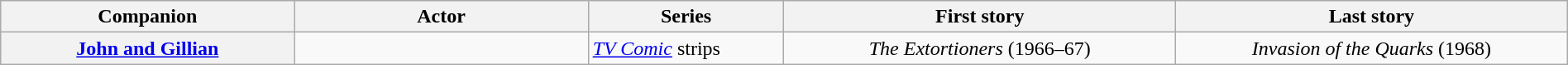<table class="wikitable plainrowheaders" style="width:100%;">
<tr>
<th scope="col" style="width:15%;">Companion</th>
<th scope="col" style="width:15%;">Actor</th>
<th scope="col" style="width:10%;">Series</th>
<th scope="col" style="width:20%;">First story</th>
<th scope="col" style="width:20%;">Last story</th>
</tr>
<tr>
<th scope="row"><a href='#'>John and Gillian</a></th>
<td></td>
<td><em><a href='#'>TV Comic</a></em> strips</td>
<td align="center"><em>The Extortioners</em> (1966–67)</td>
<td align="center"><em>Invasion of the Quarks</em> (1968)</td>
</tr>
</table>
